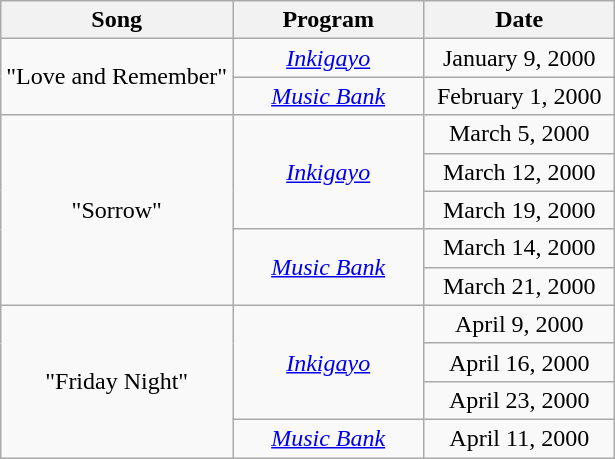<table class="wikitable sortable plainrowheaders" style="text-align:center">
<tr>
<th>Song</th>
<th width="120">Program</th>
<th width="120">Date</th>
</tr>
<tr>
<td rowspan="2" scope="row">"Love and Remember"</td>
<td><em><a href='#'>Inkigayo</a></em></td>
<td>January 9, 2000</td>
</tr>
<tr>
<td><em><a href='#'>Music Bank</a></em></td>
<td>February 1, 2000</td>
</tr>
<tr>
<td rowspan="5" scope="row">"Sorrow"</td>
<td rowspan="3"><em><a href='#'>Inkigayo</a></em></td>
<td>March 5, 2000</td>
</tr>
<tr>
<td>March 12, 2000</td>
</tr>
<tr>
<td>March 19, 2000</td>
</tr>
<tr>
<td rowspan="2"><a href='#'><em>Music Bank</em></a></td>
<td>March 14, 2000</td>
</tr>
<tr>
<td>March 21, 2000</td>
</tr>
<tr>
<td rowspan="4" scope="row">"Friday Night"</td>
<td rowspan="3"><em><a href='#'>Inkigayo</a></em></td>
<td>April 9, 2000</td>
</tr>
<tr>
<td>April 16, 2000</td>
</tr>
<tr>
<td>April 23, 2000</td>
</tr>
<tr>
<td><a href='#'><em>Music Bank</em></a></td>
<td>April 11, 2000</td>
</tr>
</table>
